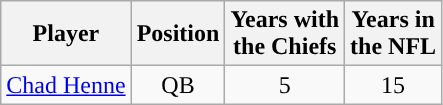<table class="wikitable" style="text-align:center">
<tr>
<th>Player</th>
<th>Position</th>
<th>Years with<br>the Chiefs</th>
<th>Years in<br>the NFL</th>
</tr>
<tr>
<td><a href='#'>Chad Henne</a></td>
<td>QB</td>
<td>5</td>
<td>15</td>
</tr>
</table>
